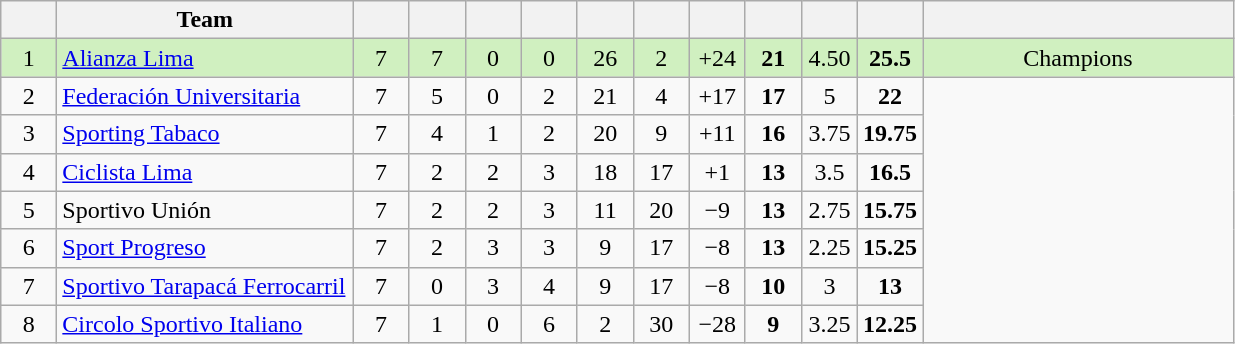<table class="wikitable" style="text-align:center;">
<tr>
<th width="30"></th>
<th width="190">Team</th>
<th width="30"></th>
<th width="30"></th>
<th width="30"></th>
<th width="30"></th>
<th width="30"></th>
<th width="30"></th>
<th width="30"></th>
<th width="30"></th>
<th width="30"></th>
<th width="30"></th>
<th width="200"></th>
</tr>
<tr bgcolor=#D0F0C0>
<td>1</td>
<td align=left><a href='#'>Alianza Lima</a></td>
<td>7</td>
<td>7</td>
<td>0</td>
<td>0</td>
<td>26</td>
<td>2</td>
<td>+24</td>
<td><strong>21</strong></td>
<td>4.50</td>
<td><strong>25.5</strong></td>
<td>Champions</td>
</tr>
<tr>
<td>2</td>
<td align=left><a href='#'>Federación Universitaria</a></td>
<td>7</td>
<td>5</td>
<td>0</td>
<td>2</td>
<td>21</td>
<td>4</td>
<td>+17</td>
<td><strong>17</strong></td>
<td>5</td>
<td><strong>22</strong></td>
</tr>
<tr>
<td>3</td>
<td align=left><a href='#'>Sporting Tabaco</a></td>
<td>7</td>
<td>4</td>
<td>1</td>
<td>2</td>
<td>20</td>
<td>9</td>
<td>+11</td>
<td><strong>16</strong></td>
<td>3.75</td>
<td><strong>19.75</strong></td>
</tr>
<tr>
<td>4</td>
<td align=left><a href='#'>Ciclista Lima</a></td>
<td>7</td>
<td>2</td>
<td>2</td>
<td>3</td>
<td>18</td>
<td>17</td>
<td>+1</td>
<td><strong>13</strong></td>
<td>3.5</td>
<td><strong>16.5</strong></td>
</tr>
<tr>
<td>5</td>
<td align=left>Sportivo Unión</td>
<td>7</td>
<td>2</td>
<td>2</td>
<td>3</td>
<td>11</td>
<td>20</td>
<td>−9</td>
<td><strong>13</strong></td>
<td>2.75</td>
<td><strong>15.75</strong></td>
</tr>
<tr>
<td>6</td>
<td align=left><a href='#'>Sport Progreso</a></td>
<td>7</td>
<td>2</td>
<td>3</td>
<td>3</td>
<td>9</td>
<td>17</td>
<td>−8</td>
<td><strong>13</strong></td>
<td>2.25</td>
<td><strong>15.25</strong></td>
</tr>
<tr>
<td>7</td>
<td align=left><a href='#'>Sportivo Tarapacá Ferrocarril</a></td>
<td>7</td>
<td>0</td>
<td>3</td>
<td>4</td>
<td>9</td>
<td>17</td>
<td>−8</td>
<td><strong>10</strong></td>
<td>3</td>
<td><strong>13</strong></td>
</tr>
<tr>
<td>8</td>
<td align=left><a href='#'>Circolo Sportivo Italiano</a></td>
<td>7</td>
<td>1</td>
<td>0</td>
<td>6</td>
<td>2</td>
<td>30</td>
<td>−28</td>
<td><strong>9</strong></td>
<td>3.25</td>
<td><strong>12.25</strong></td>
</tr>
</table>
